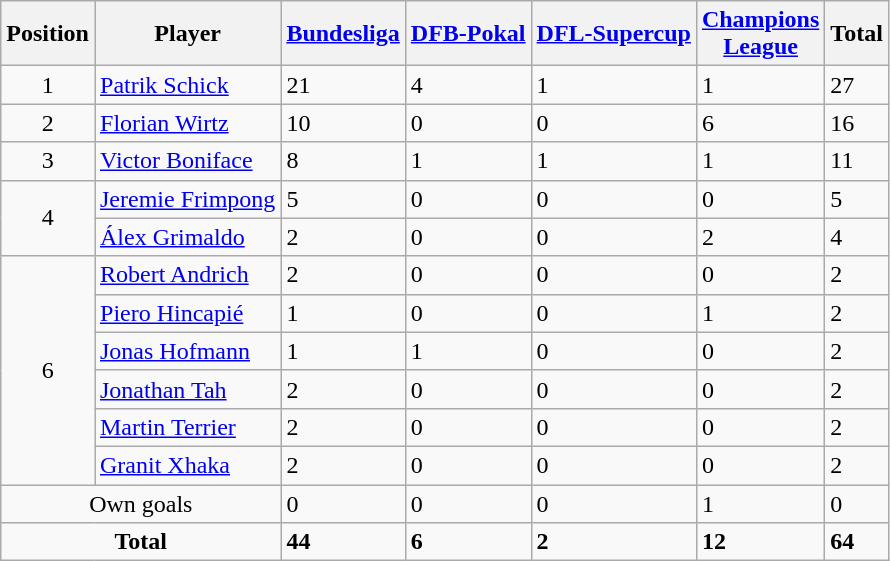<table class="wikitable">
<tr>
<th>Position</th>
<th>Player</th>
<th><a href='#'>Bundesliga</a></th>
<th><a href='#'>DFB-Pokal</a></th>
<th><a href='#'>DFL-Supercup</a></th>
<th><a href='#'>Champions<br>League</a></th>
<th>Total</th>
</tr>
<tr>
<td align=center>1</td>
<td> <a href='#'>Patrik Schick</a></td>
<td>21</td>
<td>4</td>
<td>1</td>
<td>1</td>
<td>27</td>
</tr>
<tr>
<td align=center>2</td>
<td> <a href='#'>Florian Wirtz</a></td>
<td>10</td>
<td>0</td>
<td>0</td>
<td>6</td>
<td>16</td>
</tr>
<tr>
<td align=center>3</td>
<td> <a href='#'>Victor Boniface</a></td>
<td>8</td>
<td>1</td>
<td>1</td>
<td>1</td>
<td>11</td>
</tr>
<tr>
<td rowspan=2 align=center>4</td>
<td> <a href='#'>Jeremie Frimpong</a></td>
<td>5</td>
<td>0</td>
<td>0</td>
<td>0</td>
<td>5</td>
</tr>
<tr>
<td> <a href='#'>Álex Grimaldo</a></td>
<td>2</td>
<td>0</td>
<td>0</td>
<td>2</td>
<td>4</td>
</tr>
<tr>
<td rowspan=6 align=center>6</td>
<td> <a href='#'>Robert Andrich</a></td>
<td>2</td>
<td>0</td>
<td>0</td>
<td>0</td>
<td>2</td>
</tr>
<tr>
<td> <a href='#'>Piero Hincapié</a></td>
<td>1</td>
<td>0</td>
<td>0</td>
<td>1</td>
<td>2</td>
</tr>
<tr>
<td> <a href='#'>Jonas Hofmann</a></td>
<td>1</td>
<td>1</td>
<td>0</td>
<td>0</td>
<td>2</td>
</tr>
<tr>
<td> <a href='#'>Jonathan Tah</a></td>
<td>2</td>
<td>0</td>
<td>0</td>
<td>0</td>
<td>2</td>
</tr>
<tr>
<td> <a href='#'>Martin Terrier</a></td>
<td>2</td>
<td>0</td>
<td>0</td>
<td>0</td>
<td>2</td>
</tr>
<tr>
<td> <a href='#'>Granit Xhaka</a></td>
<td>2</td>
<td>0</td>
<td>0</td>
<td>0</td>
<td>2</td>
</tr>
<tr>
<td colspan=2 align=center>Own goals</td>
<td>0</td>
<td>0</td>
<td>0</td>
<td>1</td>
<td>0</td>
</tr>
<tr>
<td colspan=2 align=center><strong>Total</strong></td>
<td><strong>44</strong></td>
<td><strong>6</strong></td>
<td><strong>2</strong></td>
<td><strong>12</strong></td>
<td><strong>64</strong></td>
</tr>
</table>
